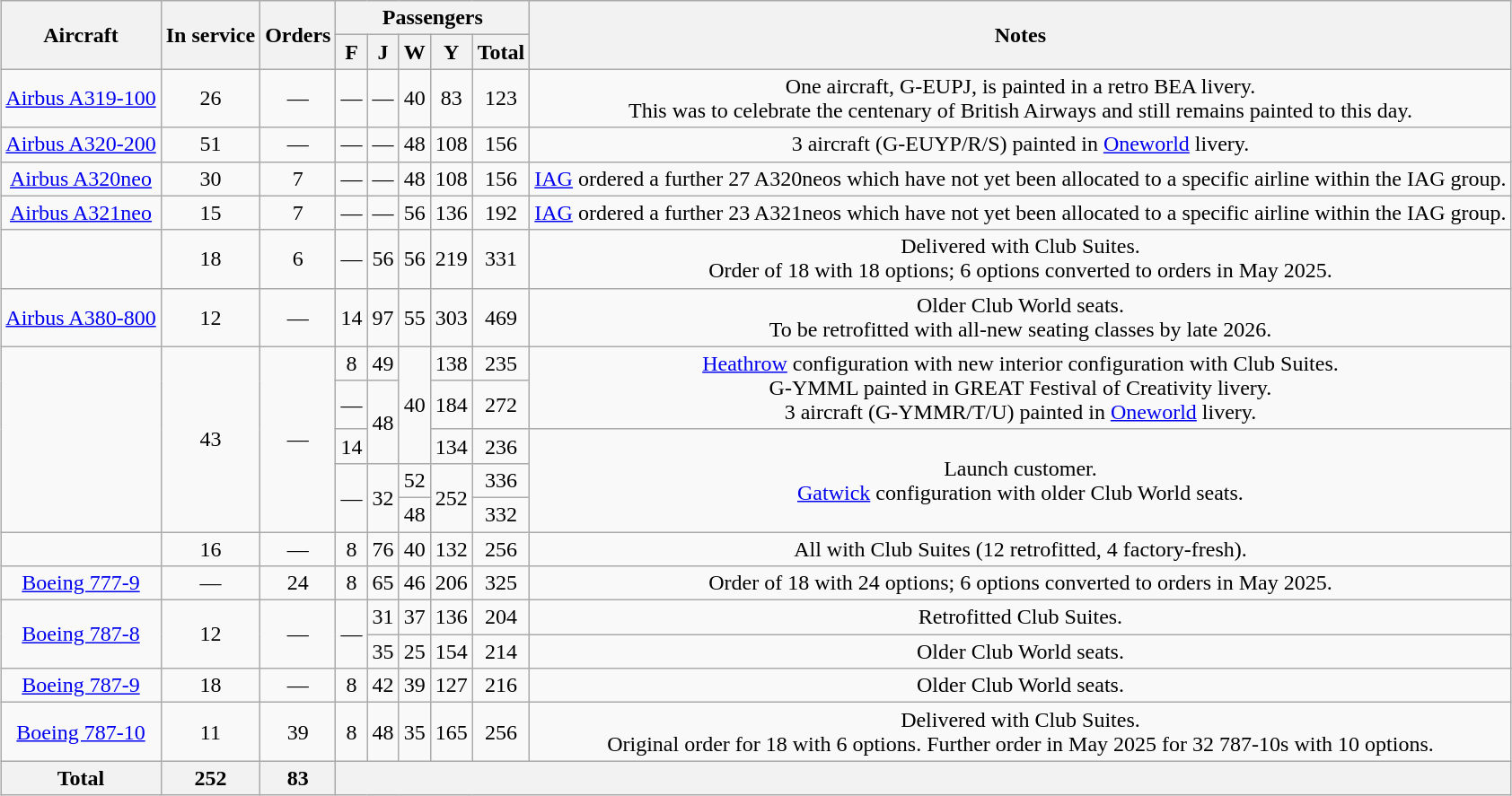<table class="wikitable" style="margin:0.5em auto;text-align:center;">
<tr>
<th rowspan="2">Aircraft</th>
<th rowspan="2">In service</th>
<th rowspan="2">Orders</th>
<th colspan="5">Passengers</th>
<th rowspan="2">Notes</th>
</tr>
<tr>
<th><abbr>F</abbr></th>
<th><abbr>J</abbr></th>
<th><abbr>W</abbr></th>
<th><abbr>Y</abbr></th>
<th>Total</th>
</tr>
<tr>
<td><a href='#'>Airbus A319-100</a></td>
<td>26</td>
<td>—</td>
<td>—</td>
<td>—</td>
<td>40</td>
<td>83</td>
<td>123</td>
<td>One aircraft, G-EUPJ, is painted in a retro BEA livery.<br>This was to celebrate the centenary of British Airways and still remains painted to this day.</td>
</tr>
<tr>
<td><a href='#'>Airbus A320-200</a></td>
<td>51</td>
<td>—</td>
<td>—</td>
<td>—</td>
<td>48</td>
<td>108</td>
<td>156</td>
<td>3 aircraft (G-EUYP/R/S) painted in <a href='#'>Oneworld</a> livery.</td>
</tr>
<tr>
<td><a href='#'>Airbus A320neo</a></td>
<td>30</td>
<td>7</td>
<td>—</td>
<td>—</td>
<td>48</td>
<td>108</td>
<td>156</td>
<td><a href='#'>IAG</a> ordered a further 27 A320neos which have not yet been allocated to a specific airline within the IAG group.</td>
</tr>
<tr>
<td><a href='#'>Airbus A321neo</a></td>
<td>15</td>
<td>7</td>
<td>—</td>
<td>—</td>
<td>56</td>
<td>136</td>
<td>192</td>
<td><a href='#'>IAG</a> ordered a further 23 A321neos which have not yet been allocated to a specific airline within the IAG group.</td>
</tr>
<tr>
<td></td>
<td>18</td>
<td>6</td>
<td>—</td>
<td>56</td>
<td>56</td>
<td>219</td>
<td>331</td>
<td>Delivered with Club Suites.<br>Order of 18 with 18 options; 6 options converted to orders in May 2025.</td>
</tr>
<tr>
<td><a href='#'>Airbus A380-800</a></td>
<td>12</td>
<td>—</td>
<td>14</td>
<td>97</td>
<td>55</td>
<td>303</td>
<td>469</td>
<td>Older Club World seats.<br>To be retrofitted with all-new seating classes by late 2026.</td>
</tr>
<tr>
<td rowspan="5"></td>
<td rowspan="5">43</td>
<td rowspan="5">—</td>
<td>8</td>
<td>49</td>
<td rowspan="3">40</td>
<td>138</td>
<td>235</td>
<td rowspan="2"><a href='#'>Heathrow</a> configuration with new interior configuration with Club Suites.<br>G-YMML painted in GREAT Festival of Creativity livery.<br>3 aircraft (G-YMMR/T/U) painted in <a href='#'>Oneworld</a> livery.</td>
</tr>
<tr>
<td>—</td>
<td rowspan="2">48</td>
<td>184</td>
<td>272</td>
</tr>
<tr>
<td>14</td>
<td>134</td>
<td>236</td>
<td rowspan="3">Launch customer.<br><a href='#'>Gatwick</a> configuration with older Club World seats.</td>
</tr>
<tr>
<td rowspan="2">—</td>
<td rowspan="2">32</td>
<td>52</td>
<td rowspan="2">252</td>
<td>336</td>
</tr>
<tr>
<td>48</td>
<td>332</td>
</tr>
<tr>
<td></td>
<td>16</td>
<td>—</td>
<td>8</td>
<td>76</td>
<td>40</td>
<td>132</td>
<td>256</td>
<td>All with Club Suites (12 retrofitted, 4 factory-fresh).</td>
</tr>
<tr>
<td><a href='#'>Boeing 777-9</a></td>
<td>—</td>
<td>24</td>
<td>8</td>
<td>65</td>
<td>46</td>
<td>206</td>
<td>325</td>
<td>Order of 18 with 24 options; 6 options converted to orders in May 2025.</td>
</tr>
<tr>
<td rowspan="2"><a href='#'>Boeing 787-8</a></td>
<td rowspan="2">12</td>
<td rowspan="2">—</td>
<td rowspan="2">—</td>
<td>31</td>
<td>37</td>
<td>136</td>
<td>204</td>
<td>Retrofitted Club Suites.</td>
</tr>
<tr>
<td>35</td>
<td>25</td>
<td>154</td>
<td>214</td>
<td>Older Club World seats.</td>
</tr>
<tr>
<td><a href='#'>Boeing 787-9</a></td>
<td>18</td>
<td>—</td>
<td>8</td>
<td>42</td>
<td>39</td>
<td>127</td>
<td>216</td>
<td>Older Club World seats.</td>
</tr>
<tr>
<td><a href='#'>Boeing 787-10</a></td>
<td>11</td>
<td>39</td>
<td>8</td>
<td>48</td>
<td>35</td>
<td>165</td>
<td>256</td>
<td>Delivered with Club Suites.<br>Original order for 18 with 6 options. Further order in May 2025 for 32 787-10s with 10 options.</td>
</tr>
<tr>
<th>Total</th>
<th>252</th>
<th>83</th>
<th colspan="6"></th>
</tr>
</table>
